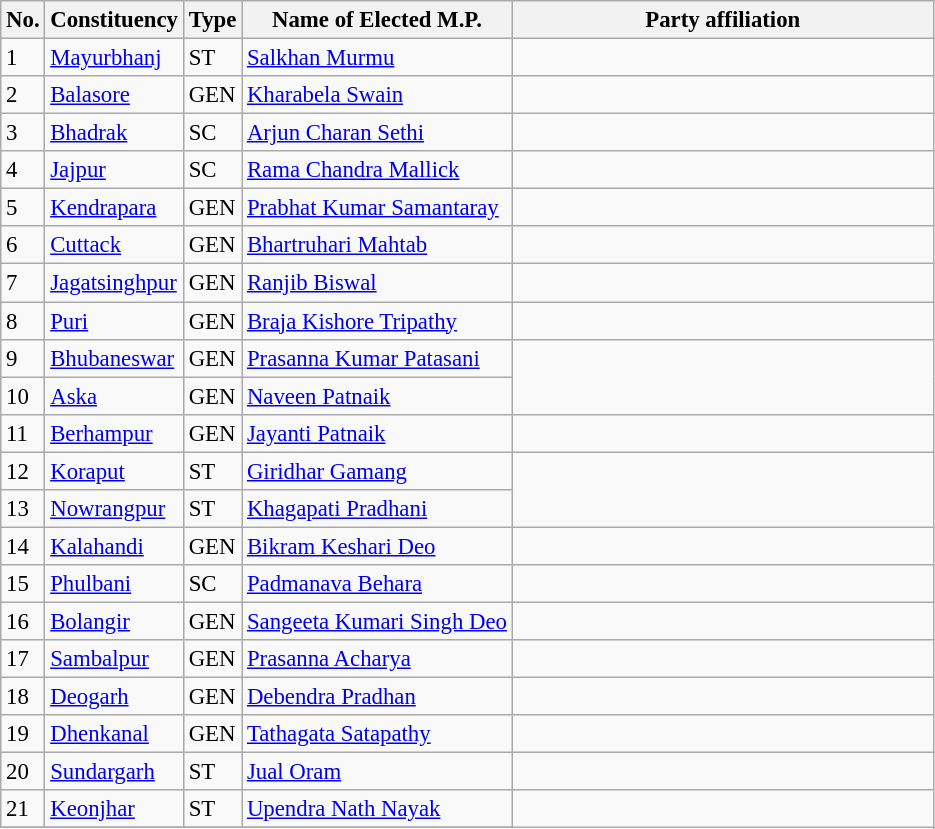<table class="wikitable" style="font-size:95%;">
<tr>
<th>No.</th>
<th>Constituency</th>
<th>Type</th>
<th>Name of Elected M.P.</th>
<th colspan="2" style="width:18em">Party affiliation</th>
</tr>
<tr>
<td>1</td>
<td><a href='#'>Mayurbhanj</a></td>
<td>ST</td>
<td><a href='#'>Salkhan Murmu</a></td>
<td></td>
</tr>
<tr>
<td>2</td>
<td><a href='#'>Balasore</a></td>
<td>GEN</td>
<td><a href='#'>Kharabela Swain</a></td>
</tr>
<tr>
<td>3</td>
<td><a href='#'>Bhadrak</a></td>
<td>SC</td>
<td><a href='#'>Arjun Charan Sethi</a></td>
<td></td>
</tr>
<tr>
<td>4</td>
<td><a href='#'>Jajpur</a></td>
<td>SC</td>
<td><a href='#'>Rama Chandra Mallick</a></td>
<td></td>
</tr>
<tr>
<td>5</td>
<td><a href='#'>Kendrapara</a></td>
<td>GEN</td>
<td><a href='#'>Prabhat Kumar Samantaray</a></td>
<td></td>
</tr>
<tr>
<td>6</td>
<td><a href='#'>Cuttack</a></td>
<td>GEN</td>
<td><a href='#'>Bhartruhari Mahtab</a></td>
</tr>
<tr>
<td>7</td>
<td><a href='#'>Jagatsinghpur</a></td>
<td>GEN</td>
<td><a href='#'>Ranjib Biswal</a></td>
<td></td>
</tr>
<tr>
<td>8</td>
<td><a href='#'>Puri</a></td>
<td>GEN</td>
<td><a href='#'>Braja Kishore Tripathy</a></td>
<td></td>
</tr>
<tr>
<td>9</td>
<td><a href='#'>Bhubaneswar</a></td>
<td>GEN</td>
<td><a href='#'>Prasanna Kumar Patasani</a></td>
</tr>
<tr>
<td>10</td>
<td><a href='#'>Aska</a></td>
<td>GEN</td>
<td><a href='#'>Naveen Patnaik</a></td>
</tr>
<tr>
<td>11</td>
<td><a href='#'>Berhampur</a></td>
<td>GEN</td>
<td><a href='#'>Jayanti Patnaik</a></td>
<td></td>
</tr>
<tr>
<td>12</td>
<td><a href='#'>Koraput</a></td>
<td>ST</td>
<td><a href='#'>Giridhar Gamang</a></td>
</tr>
<tr>
<td>13</td>
<td><a href='#'>Nowrangpur</a></td>
<td>ST</td>
<td><a href='#'>Khagapati Pradhani</a></td>
</tr>
<tr>
<td>14</td>
<td><a href='#'>Kalahandi</a></td>
<td>GEN</td>
<td><a href='#'>Bikram Keshari Deo</a></td>
<td></td>
</tr>
<tr>
<td>15</td>
<td><a href='#'>Phulbani</a></td>
<td>SC</td>
<td><a href='#'>Padmanava Behara</a></td>
<td></td>
</tr>
<tr>
<td>16</td>
<td><a href='#'>Bolangir</a></td>
<td>GEN</td>
<td><a href='#'>Sangeeta Kumari Singh Deo</a></td>
<td></td>
</tr>
<tr>
<td>17</td>
<td><a href='#'>Sambalpur</a></td>
<td>GEN</td>
<td><a href='#'>Prasanna Acharya</a></td>
<td></td>
</tr>
<tr>
<td>18</td>
<td><a href='#'>Deogarh</a></td>
<td>GEN</td>
<td><a href='#'>Debendra Pradhan</a></td>
<td></td>
</tr>
<tr>
<td>19</td>
<td><a href='#'>Dhenkanal</a></td>
<td>GEN</td>
<td><a href='#'>Tathagata Satapathy</a></td>
<td></td>
</tr>
<tr>
<td>20</td>
<td><a href='#'>Sundargarh</a></td>
<td>ST</td>
<td><a href='#'>Jual Oram</a></td>
<td></td>
</tr>
<tr>
<td>21</td>
<td><a href='#'>Keonjhar</a></td>
<td>ST</td>
<td><a href='#'>Upendra Nath Nayak</a></td>
</tr>
<tr>
</tr>
</table>
